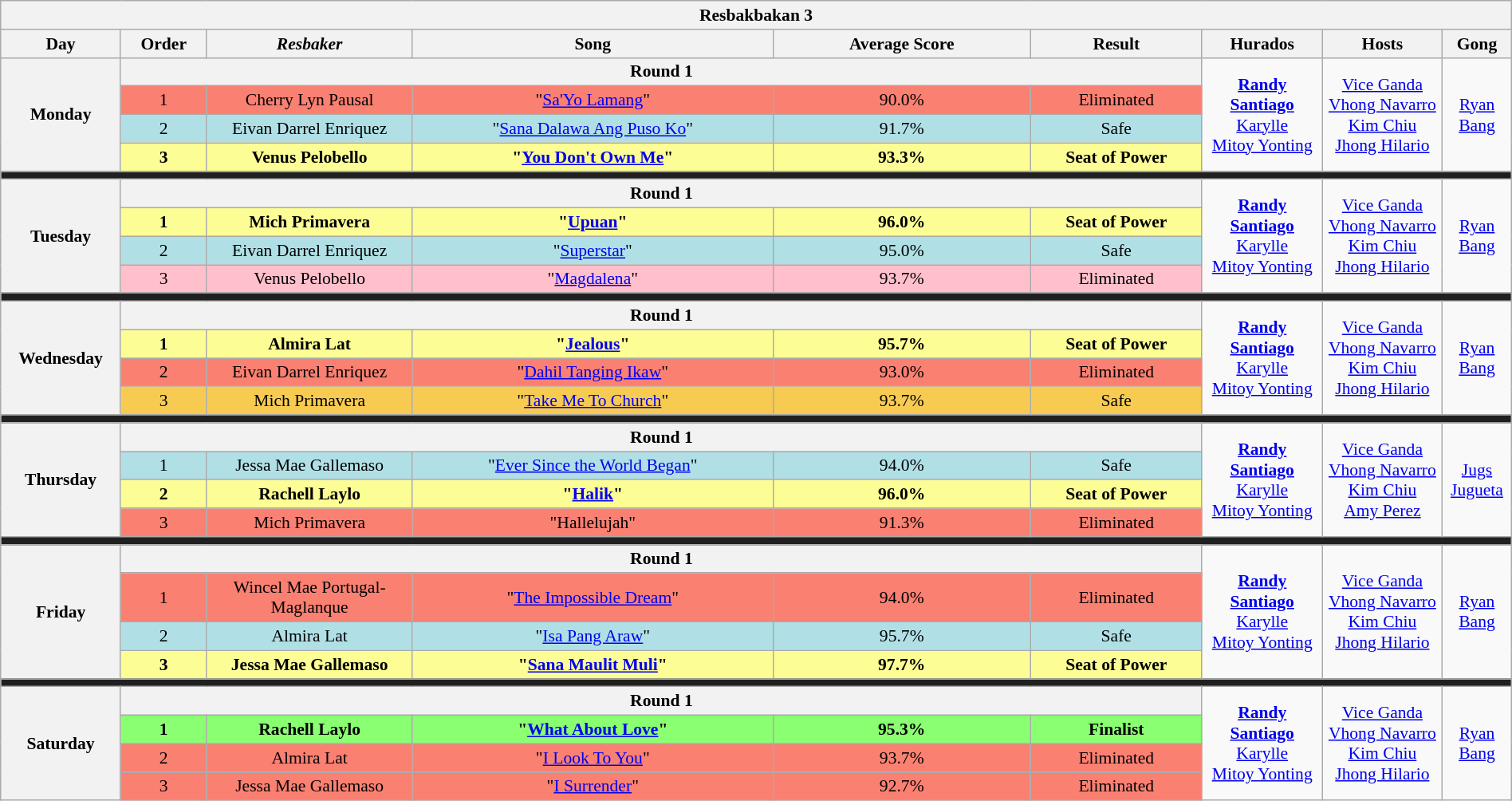<table class="wikitable mw-collapsible mw-collapsed" style="width:100%;text-align:center;font-size: 90%">
<tr>
<th colspan="9">Resbakbakan 3</th>
</tr>
<tr>
<th style="width:07%;">Day</th>
<th style="width:05%;">Order</th>
<th style="width:12%;"><em>Resbaker</em></th>
<th style="width:21%;">Song</th>
<th style="width:15%;">Average Score</th>
<th style="width:10%;">Result</th>
<th style="width:07%;">Hurados</th>
<th style="width:07%;">Hosts</th>
<th style="width:04%;">Gong</th>
</tr>
<tr>
<th rowspan="4">Monday<br></th>
<th colspan="5">Round 1</th>
<td rowspan="4"><strong><a href='#'>Randy Santiago</a></strong><br><a href='#'>Karylle</a><br><a href='#'>Mitoy Yonting</a></td>
<td rowspan="4"><a href='#'>Vice Ganda</a><br><a href='#'>Vhong Navarro</a><br><a href='#'>Kim Chiu</a><br><a href='#'>Jhong Hilario</a></td>
<td rowspan="4"><a href='#'>Ryan Bang</a></td>
</tr>
<tr>
<td style="background-color:salmon;">1</td>
<td style="background-color:salmon;">Cherry Lyn Pausal</td>
<td style="background-color:salmon;">"<a href='#'>Sa'Yo Lamang</a>"</td>
<td style="background-color:salmon;">90.0%</td>
<td style="background-color:salmon;">Eliminated</td>
</tr>
<tr>
<td style="background-color:#B0E0E6;">2</td>
<td style="background-color:#B0E0E6;">Eivan Darrel Enriquez</td>
<td style="background-color:#B0E0E6;">"<a href='#'>Sana Dalawa Ang Puso Ko</a>"</td>
<td style="background-color:#B0E0E6;">91.7%</td>
<td style="background-color:#B0E0E6;">Safe</td>
</tr>
<tr>
<td style="background-color:#FDFD96;"><strong>3</strong></td>
<td style="background-color:#FDFD96;"><strong>Venus Pelobello</strong></td>
<td style="background-color:#FDFD96;"><strong>"<a href='#'>You Don't Own Me</a>"</strong></td>
<td style="background-color:#FDFD96;"><strong>93.3%</strong></td>
<td style="background-color:#FDFD96;"><strong>Seat of Power</strong></td>
</tr>
<tr>
<td colspan="9" style="background-color:#202020;"></td>
</tr>
<tr>
<th rowspan="4">Tuesday<br></th>
<th colspan="5">Round 1</th>
<td rowspan="4"><strong><a href='#'>Randy Santiago</a></strong><br><a href='#'>Karylle</a><br><a href='#'>Mitoy Yonting</a></td>
<td rowspan="4"><a href='#'>Vice Ganda</a><br><a href='#'>Vhong Navarro</a><br><a href='#'>Kim Chiu</a><br><a href='#'>Jhong Hilario</a></td>
<td rowspan="4"><a href='#'>Ryan Bang</a></td>
</tr>
<tr>
<td style="background-color:#FDFD96;"><strong>1</strong></td>
<td style="background-color:#FDFD96;"><strong>Mich Primavera</strong></td>
<td style="background-color:#FDFD96;"><strong>"<a href='#'>Upuan</a>"</strong></td>
<td style="background-color:#FDFD96;"><strong>96.0%</strong></td>
<td style="background-color:#FDFD96;"><strong>Seat of Power</strong></td>
</tr>
<tr>
<td style="background-color:#B0E0E6;">2</td>
<td style="background-color:#B0E0E6;">Eivan Darrel Enriquez</td>
<td style="background-color:#B0E0E6;">"<a href='#'>Superstar</a>"</td>
<td style="background-color:#B0E0E6;">95.0%</td>
<td style="background-color:#B0E0E6;">Safe</td>
</tr>
<tr>
<td style="background-color:pink;">3</td>
<td style="background-color:pink;">Venus Pelobello</td>
<td style="background-color:pink;">"<a href='#'>Magdalena</a>"</td>
<td style="background-color:pink;">93.7%</td>
<td style="background-color:pink;">Eliminated</td>
</tr>
<tr>
<td colspan="9" style="background-color:#202020;"></td>
</tr>
<tr>
<th rowspan="4">Wednesday<br></th>
<th colspan="5">Round 1</th>
<td rowspan="4"><strong><a href='#'>Randy Santiago</a></strong><br><a href='#'>Karylle</a><br><a href='#'>Mitoy Yonting</a></td>
<td rowspan="4"><a href='#'>Vice Ganda</a><br><a href='#'>Vhong Navarro</a><br><a href='#'>Kim Chiu</a><br><a href='#'>Jhong Hilario</a></td>
<td rowspan="4"><a href='#'>Ryan Bang</a></td>
</tr>
<tr>
<td style="background-color:#FDFD96;"><strong>1</strong></td>
<td style="background-color:#FDFD96;"><strong>Almira Lat</strong></td>
<td style="background-color:#FDFD96;"><strong>"<a href='#'>Jealous</a>"</strong></td>
<td style="background-color:#FDFD96;"><strong>95.7%</strong></td>
<td style="background-color:#FDFD96;"><strong>Seat of Power</strong></td>
</tr>
<tr>
<td style="background-color:salmon;">2</td>
<td style="background-color:salmon;">Eivan Darrel Enriquez</td>
<td style="background-color:salmon;">"<a href='#'>Dahil Tanging Ikaw</a>"</td>
<td style="background-color:salmon;">93.0%</td>
<td style="background-color:salmon;">Eliminated</td>
</tr>
<tr>
<td style="background-color:#f7cb52;">3</td>
<td style="background-color:#f7cb52;">Mich Primavera</td>
<td style="background-color:#f7cb52;">"<a href='#'>Take Me To Church</a>"</td>
<td style="background-color:#f7cb52;">93.7%</td>
<td style="background-color:#f7cb52;">Safe</td>
</tr>
<tr>
<td colspan="9" style="background-color:#202020;"></td>
</tr>
<tr>
<th rowspan="4">Thursday<br></th>
<th colspan="5">Round 1</th>
<td rowspan="4"><strong><a href='#'>Randy Santiago</a></strong><br><a href='#'>Karylle</a><br><a href='#'>Mitoy Yonting</a></td>
<td rowspan="4"><a href='#'>Vice Ganda</a><br><a href='#'>Vhong Navarro</a><br><a href='#'>Kim Chiu</a><br><a href='#'>Amy Perez</a></td>
<td rowspan="4"><a href='#'>Jugs Jugueta</a></td>
</tr>
<tr>
<td style="background-color:#B0E0E6;">1</td>
<td style="background-color:#B0E0E6;">Jessa Mae Gallemaso</td>
<td style="background-color:#B0E0E6;">"<a href='#'>Ever Since the World Began</a>"</td>
<td style="background-color:#B0E0E6;">94.0%</td>
<td style="background-color:#B0E0E6;">Safe</td>
</tr>
<tr>
<td style="background-color:#FDFD96;"><strong>2</strong></td>
<td style="background-color:#FDFD96;"><strong>Rachell Laylo</strong></td>
<td style="background-color:#FDFD96;"><strong>"<a href='#'>Halik</a>"</strong></td>
<td style="background-color:#FDFD96;"><strong>96.0%</strong></td>
<td style="background-color:#FDFD96;"><strong>Seat of Power</strong></td>
</tr>
<tr>
<td style="background-color:salmon;">3</td>
<td style="background-color:salmon;">Mich Primavera</td>
<td style="background-color:salmon;">"Hallelujah"</td>
<td style="background-color:salmon;">91.3%</td>
<td style="background-color:salmon;">Eliminated</td>
</tr>
<tr>
<td colspan="9" style="background-color:#202020;"></td>
</tr>
<tr>
<th rowspan="4">Friday<br></th>
<th colspan="5">Round 1</th>
<td rowspan="4"><strong><a href='#'>Randy Santiago</a></strong><br><a href='#'>Karylle</a><br><a href='#'>Mitoy Yonting</a></td>
<td rowspan="4"><a href='#'>Vice Ganda</a><br><a href='#'>Vhong Navarro</a><br><a href='#'>Kim Chiu</a><br><a href='#'>Jhong Hilario</a></td>
<td rowspan="4"><a href='#'>Ryan Bang</a></td>
</tr>
<tr>
<td style="background-color:salmon;">1</td>
<td style="background-color:salmon;">Wincel Mae Portugal-Maglanque</td>
<td style="background-color:salmon;">"<a href='#'>The Impossible Dream</a>"</td>
<td style="background-color:salmon;">94.0%</td>
<td style="background-color:salmon;">Eliminated</td>
</tr>
<tr>
<td style="background-color:#B0E0E6;">2</td>
<td style="background-color:#B0E0E6;">Almira Lat</td>
<td style="background-color:#B0E0E6;">"<a href='#'>Isa Pang Araw</a>"</td>
<td style="background-color:#B0E0E6;">95.7%</td>
<td style="background-color:#B0E0E6;">Safe</td>
</tr>
<tr>
<td style="background-color:#FDFD96;"><strong>3</strong></td>
<td style="background-color:#FDFD96;"><strong>Jessa Mae Gallemaso</strong></td>
<td style="background-color:#FDFD96;"><strong>"<a href='#'>Sana Maulit Muli</a>"</strong></td>
<td style="background-color:#FDFD96;"><strong>97.7%</strong></td>
<td style="background-color:#FDFD96;"><strong>Seat of Power</strong></td>
</tr>
<tr>
<td colspan="9" style="background-color:#202020;"></td>
</tr>
<tr>
<th rowspan="7">Saturday<br></th>
<th colspan="5">Round 1</th>
<td rowspan="7"><strong><a href='#'>Randy Santiago</a></strong><br><a href='#'>Karylle</a><br><a href='#'>Mitoy Yonting</a></td>
<td rowspan="7"><a href='#'>Vice Ganda</a><br><a href='#'>Vhong Navarro</a><br><a href='#'>Kim Chiu</a><br><a href='#'>Jhong Hilario</a></td>
<td rowspan="7"><a href='#'>Ryan Bang</a></td>
</tr>
<tr>
<td style="background-color:#8aff72;"><strong>1</strong></td>
<td style="background-color:#8aff72;"><strong>Rachell Laylo</strong></td>
<td style="background-color:#8aff72;"><strong>"<a href='#'>What About Love</a>"</strong></td>
<td style="background-color:#8aff72;"><strong>95.3%</strong></td>
<td style="background-color:#8aff72;"><strong>Finalist</strong></td>
</tr>
<tr>
<td style="background-color:salmon;">2</td>
<td style="background-color:salmon;">Almira Lat</td>
<td style="background-color:salmon;">"<a href='#'>I Look To You</a>"</td>
<td style="background-color:salmon;">93.7%</td>
<td style="background-color:salmon;">Eliminated</td>
</tr>
<tr>
<td style="background-color:salmon;">3</td>
<td style="background-color:salmon;">Jessa Mae Gallemaso</td>
<td style="background-color:salmon;">"<a href='#'>I Surrender</a>"</td>
<td style="background-color:salmon;">92.7%</td>
<td style="background-color:salmon;">Eliminated</td>
</tr>
</table>
